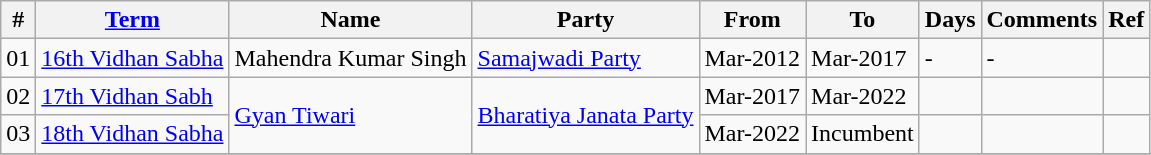<table class="wikitable sortable">
<tr>
<th>#</th>
<th><a href='#'>Term</a></th>
<th>Name</th>
<th>Party</th>
<th>From</th>
<th>To</th>
<th>Days</th>
<th>Comments</th>
<th>Ref</th>
</tr>
<tr>
<td>01</td>
<td><a href='#'>16th Vidhan Sabha</a></td>
<td>Mahendra Kumar Singh</td>
<td><a href='#'>Samajwadi Party</a></td>
<td>Mar-2012</td>
<td>Mar-2017</td>
<td>-</td>
<td>-</td>
<td></td>
</tr>
<tr>
<td>02</td>
<td><a href='#'>17th Vidhan Sabh</a></td>
<td rowspan="2"><a href='#'>Gyan Tiwari</a></td>
<td rowspan="2"><a href='#'>Bharatiya Janata Party</a></td>
<td>Mar-2017</td>
<td>Mar-2022</td>
<td></td>
<td></td>
<td></td>
</tr>
<tr>
<td>03</td>
<td><a href='#'>18th Vidhan Sabha</a></td>
<td>Mar-2022</td>
<td>Incumbent</td>
<td></td>
<td></td>
<td></td>
</tr>
<tr>
</tr>
</table>
